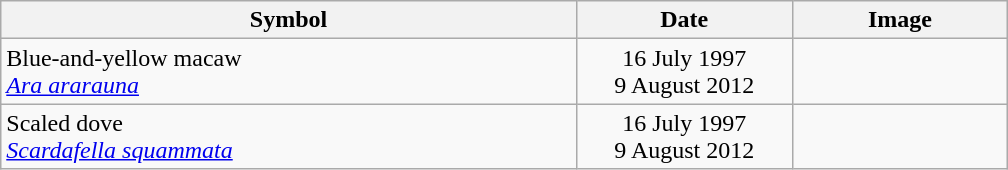<table class="wikitable">
<tr>
<th width="40%">Symbol</th>
<th width="15%">Date</th>
<th width="15%">Image</th>
</tr>
<tr>
<td>Blue-and-yellow macaw<br><em><a href='#'>Ara ararauna</a></em></td>
<td align="center">16 July 1997<br>9 August 2012</td>
<td align="center"></td>
</tr>
<tr>
<td>Scaled dove<br><em><a href='#'>Scardafella squammata</a></em></td>
<td align="center">16 July 1997<br>9 August 2012</td>
<td align="center"></td>
</tr>
</table>
